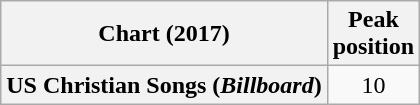<table class="wikitable sortable plainrowheaders" style="text-align:center">
<tr>
<th scope="col">Chart (2017)</th>
<th scope="col">Peak<br>position</th>
</tr>
<tr>
<th scope="row">US Christian Songs (<em>Billboard</em>)</th>
<td>10</td>
</tr>
</table>
